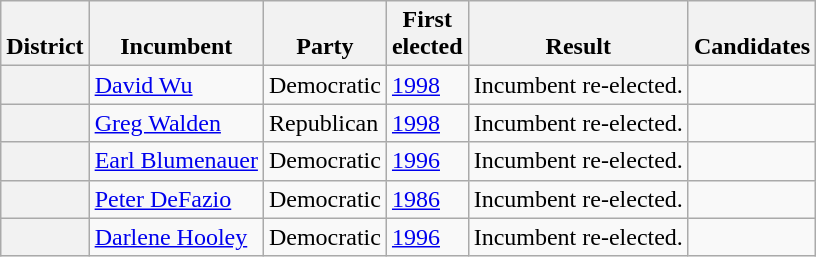<table class=wikitable>
<tr valign=bottom>
<th>District</th>
<th>Incumbent</th>
<th>Party</th>
<th>First<br>elected</th>
<th>Result</th>
<th>Candidates</th>
</tr>
<tr>
<th></th>
<td><a href='#'>David Wu</a></td>
<td>Democratic</td>
<td><a href='#'>1998</a></td>
<td>Incumbent re-elected.</td>
<td nowrap></td>
</tr>
<tr>
<th></th>
<td><a href='#'>Greg Walden</a></td>
<td>Republican</td>
<td><a href='#'>1998</a></td>
<td>Incumbent re-elected.</td>
<td nowrap></td>
</tr>
<tr>
<th></th>
<td><a href='#'>Earl Blumenauer</a></td>
<td>Democratic</td>
<td><a href='#'>1996</a></td>
<td>Incumbent re-elected.</td>
<td nowrap></td>
</tr>
<tr>
<th></th>
<td><a href='#'>Peter DeFazio</a></td>
<td>Democratic</td>
<td><a href='#'>1986</a></td>
<td>Incumbent re-elected.</td>
<td nowrap></td>
</tr>
<tr>
<th></th>
<td><a href='#'>Darlene Hooley</a></td>
<td>Democratic</td>
<td><a href='#'>1996</a></td>
<td>Incumbent re-elected.</td>
<td nowrap></td>
</tr>
</table>
